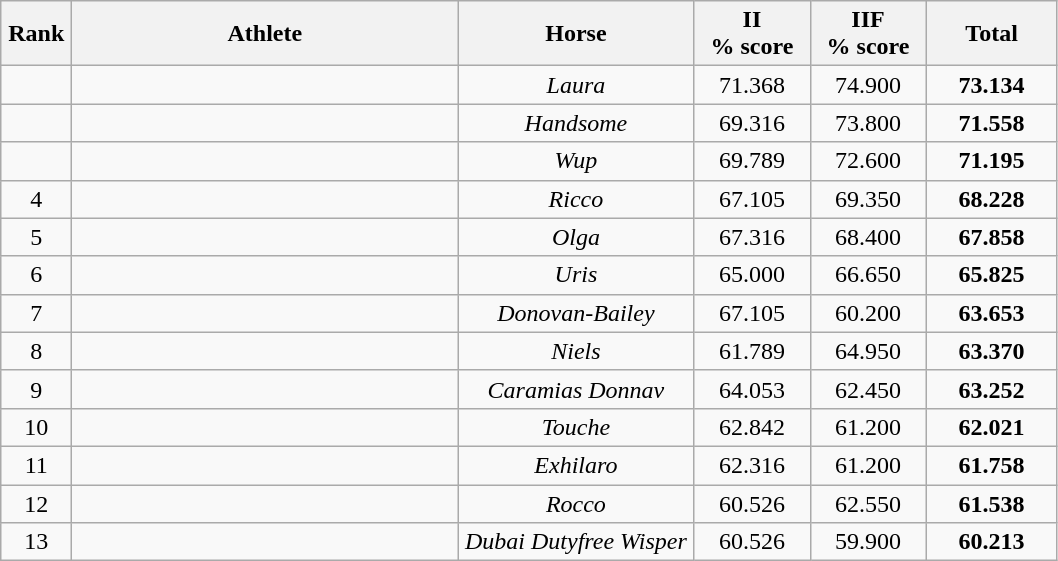<table class="wikitable" style="text-align:center">
<tr>
<th width=40>Rank</th>
<th width=250>Athlete</th>
<th width=150>Horse</th>
<th width=70>II<br>% score</th>
<th width=70>IIF<br>% score</th>
<th width=80>Total</th>
</tr>
<tr>
<td></td>
<td align=left></td>
<td><em>Laura</em></td>
<td>71.368</td>
<td>74.900</td>
<td><strong>73.134</strong></td>
</tr>
<tr>
<td></td>
<td align=left></td>
<td><em>Handsome</em></td>
<td>69.316</td>
<td>73.800</td>
<td><strong>71.558</strong></td>
</tr>
<tr>
<td></td>
<td align=left></td>
<td><em>Wup</em></td>
<td>69.789</td>
<td>72.600</td>
<td><strong>71.195</strong></td>
</tr>
<tr>
<td>4</td>
<td align=left></td>
<td><em>Ricco</em></td>
<td>67.105</td>
<td>69.350</td>
<td><strong>68.228</strong></td>
</tr>
<tr>
<td>5</td>
<td align=left></td>
<td><em>Olga</em></td>
<td>67.316</td>
<td>68.400</td>
<td><strong>67.858</strong></td>
</tr>
<tr>
<td>6</td>
<td align=left></td>
<td><em>Uris</em></td>
<td>65.000</td>
<td>66.650</td>
<td><strong>65.825</strong></td>
</tr>
<tr>
<td>7</td>
<td align=left></td>
<td><em>Donovan-Bailey</em></td>
<td>67.105</td>
<td>60.200</td>
<td><strong>63.653</strong></td>
</tr>
<tr>
<td>8</td>
<td align=left></td>
<td><em>Niels</em></td>
<td>61.789</td>
<td>64.950</td>
<td><strong>63.370</strong></td>
</tr>
<tr>
<td>9</td>
<td align=left></td>
<td><em>Caramias Donnav</em></td>
<td>64.053</td>
<td>62.450</td>
<td><strong>63.252</strong></td>
</tr>
<tr>
<td>10</td>
<td align=left></td>
<td><em>Touche</em></td>
<td>62.842</td>
<td>61.200</td>
<td><strong>62.021</strong></td>
</tr>
<tr>
<td>11</td>
<td align=left></td>
<td><em>Exhilaro</em></td>
<td>62.316</td>
<td>61.200</td>
<td><strong>61.758</strong></td>
</tr>
<tr>
<td>12</td>
<td align=left></td>
<td><em>Rocco</em></td>
<td>60.526</td>
<td>62.550</td>
<td><strong>61.538</strong></td>
</tr>
<tr>
<td>13</td>
<td align=left></td>
<td><em>Dubai Dutyfree Wisper</em></td>
<td>60.526</td>
<td>59.900</td>
<td><strong>60.213</strong></td>
</tr>
</table>
